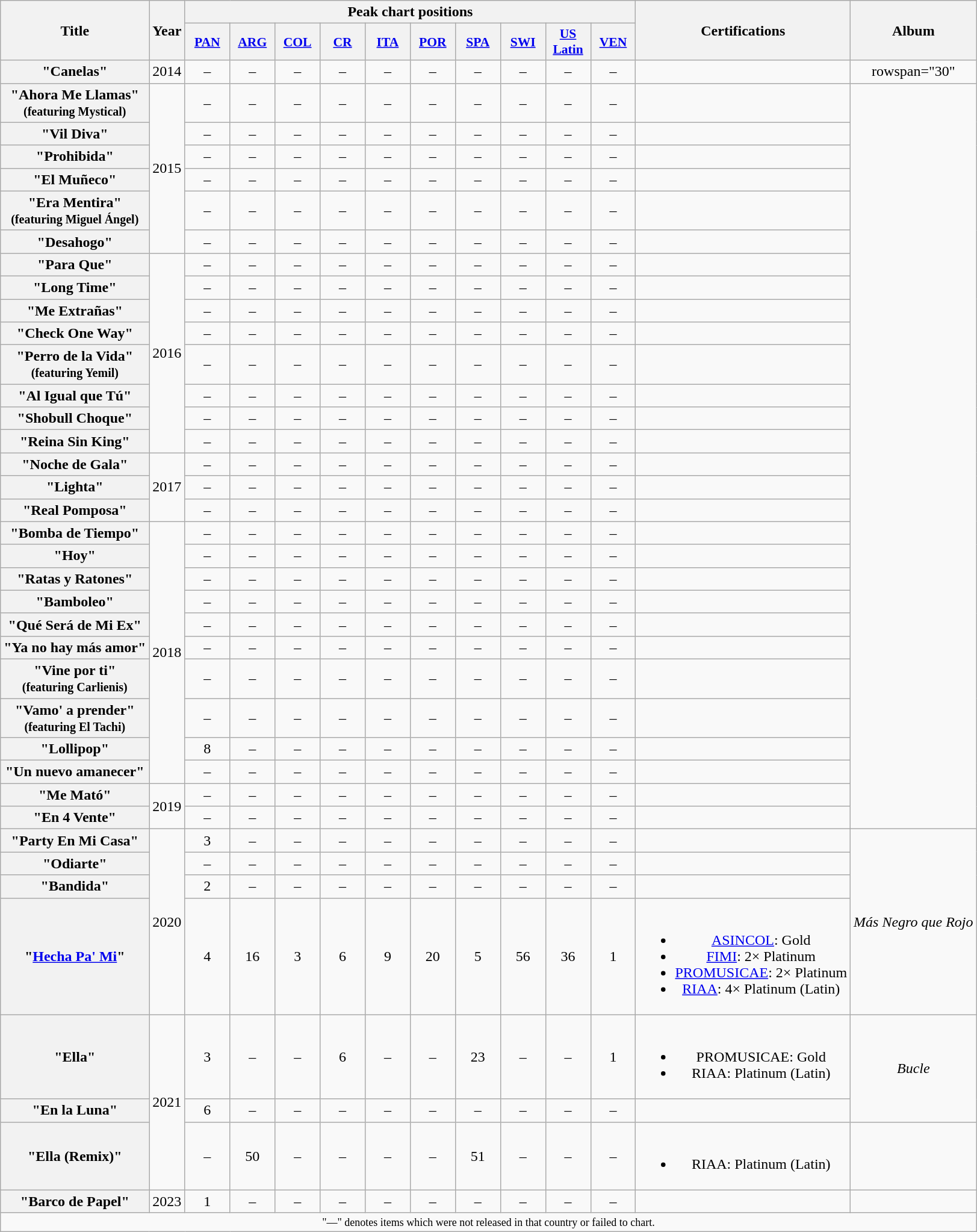<table class="wikitable plainrowheaders" style="text-align:center">
<tr>
<th rowspan="2">Title</th>
<th rowspan="2">Year</th>
<th colspan="10">Peak chart positions</th>
<th rowspan="2">Certifications</th>
<th rowspan="2">Album</th>
</tr>
<tr>
<th scope="col" style="width:3em;font-size:90%;"><a href='#'>PAN</a><br></th>
<th scope="col" style="width:3em;font-size:90%;"><a href='#'>ARG</a><br></th>
<th scope="col" style="width:3em;font-size:90%;"><a href='#'>COL</a><br></th>
<th scope="col" style="width:3em;font-size:90%;"><a href='#'>CR</a><br></th>
<th scope="col" style="width:3em;font-size:90%;"><a href='#'>ITA</a><br></th>
<th scope="col" style="width:3em;font-size:90%;"><a href='#'>POR</a><br></th>
<th scope="col" style="width:3em;font-size:90%;"><a href='#'>SPA</a><br></th>
<th scope="col" style="width:3em;font-size:90%;"><a href='#'>SWI</a><br></th>
<th scope="col" style="width:3em;font-size:90%;"><a href='#'>US<br>Latin</a><br></th>
<th scope="col" style="width:3em;font-size:90%;"><a href='#'>VEN</a><br></th>
</tr>
<tr>
<th scope="row">"Canelas"</th>
<td>2014</td>
<td>–</td>
<td>–</td>
<td>–</td>
<td>–</td>
<td>–</td>
<td>–</td>
<td>–</td>
<td>–</td>
<td>–</td>
<td>–</td>
<td></td>
<td>rowspan="30" </td>
</tr>
<tr>
<th scope="row">"Ahora Me Llamas"<br><small>(featuring Mystical)</small></th>
<td rowspan="6">2015</td>
<td>–</td>
<td>–</td>
<td>–</td>
<td>–</td>
<td>–</td>
<td>–</td>
<td>–</td>
<td>–</td>
<td>–</td>
<td>–</td>
<td></td>
</tr>
<tr>
<th scope="row">"Vil Diva"</th>
<td>–</td>
<td>–</td>
<td>–</td>
<td>–</td>
<td>–</td>
<td>–</td>
<td>–</td>
<td>–</td>
<td>–</td>
<td>–</td>
<td></td>
</tr>
<tr>
<th scope="row">"Prohibida"</th>
<td>–</td>
<td>–</td>
<td>–</td>
<td>–</td>
<td>–</td>
<td>–</td>
<td>–</td>
<td>–</td>
<td>–</td>
<td>–</td>
<td></td>
</tr>
<tr>
<th scope="row">"El Muñeco"</th>
<td>–</td>
<td>–</td>
<td>–</td>
<td>–</td>
<td>–</td>
<td>–</td>
<td>–</td>
<td>–</td>
<td>–</td>
<td>–</td>
<td></td>
</tr>
<tr>
<th scope="row">"Era Mentira"<br><small>(featuring Miguel Ángel)</small></th>
<td>–</td>
<td>–</td>
<td>–</td>
<td>–</td>
<td>–</td>
<td>–</td>
<td>–</td>
<td>–</td>
<td>–</td>
<td>–</td>
<td></td>
</tr>
<tr>
<th scope="row">"Desahogo"</th>
<td>–</td>
<td>–</td>
<td>–</td>
<td>–</td>
<td>–</td>
<td>–</td>
<td>–</td>
<td>–</td>
<td>–</td>
<td>–</td>
<td></td>
</tr>
<tr>
<th scope="row">"Para Que"</th>
<td rowspan="8">2016</td>
<td>–</td>
<td>–</td>
<td>–</td>
<td>–</td>
<td>–</td>
<td>–</td>
<td>–</td>
<td>–</td>
<td>–</td>
<td>–</td>
<td></td>
</tr>
<tr>
<th scope="row">"Long Time"</th>
<td>–</td>
<td>–</td>
<td>–</td>
<td>–</td>
<td>–</td>
<td>–</td>
<td>–</td>
<td>–</td>
<td>–</td>
<td>–</td>
<td></td>
</tr>
<tr>
<th scope="row">"Me Extrañas"</th>
<td>–</td>
<td>–</td>
<td>–</td>
<td>–</td>
<td>–</td>
<td>–</td>
<td>–</td>
<td>–</td>
<td>–</td>
<td>–</td>
<td></td>
</tr>
<tr>
<th scope="row">"Check One Way"</th>
<td>–</td>
<td>–</td>
<td>–</td>
<td>–</td>
<td>–</td>
<td>–</td>
<td>–</td>
<td>–</td>
<td>–</td>
<td>–</td>
<td></td>
</tr>
<tr>
<th scope="row">"Perro de la Vida"<br><small>(featuring Yemil)</small></th>
<td>–</td>
<td>–</td>
<td>–</td>
<td>–</td>
<td>–</td>
<td>–</td>
<td>–</td>
<td>–</td>
<td>–</td>
<td>–</td>
<td></td>
</tr>
<tr>
<th scope="row">"Al Igual que Tú"</th>
<td>–</td>
<td>–</td>
<td>–</td>
<td>–</td>
<td>–</td>
<td>–</td>
<td>–</td>
<td>–</td>
<td>–</td>
<td>–</td>
<td></td>
</tr>
<tr>
<th scope="row">"Shobull Choque"</th>
<td>–</td>
<td>–</td>
<td>–</td>
<td>–</td>
<td>–</td>
<td>–</td>
<td>–</td>
<td>–</td>
<td>–</td>
<td>–</td>
<td></td>
</tr>
<tr>
<th scope="row">"Reina Sin King"</th>
<td>–</td>
<td>–</td>
<td>–</td>
<td>–</td>
<td>–</td>
<td>–</td>
<td>–</td>
<td>–</td>
<td>–</td>
<td>–</td>
<td></td>
</tr>
<tr>
<th scope="row">"Noche de Gala"</th>
<td rowspan="3">2017</td>
<td>–</td>
<td>–</td>
<td>–</td>
<td>–</td>
<td>–</td>
<td>–</td>
<td>–</td>
<td>–</td>
<td>–</td>
<td>–</td>
<td></td>
</tr>
<tr>
<th scope="row">"Lighta"</th>
<td>–</td>
<td>–</td>
<td>–</td>
<td>–</td>
<td>–</td>
<td>–</td>
<td>–</td>
<td>–</td>
<td>–</td>
<td>–</td>
<td></td>
</tr>
<tr>
<th scope="row">"Real Pomposa"</th>
<td>–</td>
<td>–</td>
<td>–</td>
<td>–</td>
<td>–</td>
<td>–</td>
<td>–</td>
<td>–</td>
<td>–</td>
<td>–</td>
<td></td>
</tr>
<tr>
<th scope="row">"Bomba de Tiempo"</th>
<td rowspan="10">2018</td>
<td>–</td>
<td>–</td>
<td>–</td>
<td>–</td>
<td>–</td>
<td>–</td>
<td>–</td>
<td>–</td>
<td>–</td>
<td>–</td>
<td></td>
</tr>
<tr>
<th scope="row">"Hoy"</th>
<td>–</td>
<td>–</td>
<td>–</td>
<td>–</td>
<td>–</td>
<td>–</td>
<td>–</td>
<td>–</td>
<td>–</td>
<td>–</td>
<td></td>
</tr>
<tr>
<th scope="row">"Ratas y Ratones"</th>
<td>–</td>
<td>–</td>
<td>–</td>
<td>–</td>
<td>–</td>
<td>–</td>
<td>–</td>
<td>–</td>
<td>–</td>
<td>–</td>
<td></td>
</tr>
<tr>
<th scope="row">"Bamboleo"</th>
<td>–</td>
<td>–</td>
<td>–</td>
<td>–</td>
<td>–</td>
<td>–</td>
<td>–</td>
<td>–</td>
<td>–</td>
<td>–</td>
<td></td>
</tr>
<tr>
<th scope="row">"Qué Será de Mi Ex"</th>
<td>–</td>
<td>–</td>
<td>–</td>
<td>–</td>
<td>–</td>
<td>–</td>
<td>–</td>
<td>–</td>
<td>–</td>
<td>–</td>
<td></td>
</tr>
<tr>
<th scope="row">"Ya no hay más amor"</th>
<td>–</td>
<td>–</td>
<td>–</td>
<td>–</td>
<td>–</td>
<td>–</td>
<td>–</td>
<td>–</td>
<td>–</td>
<td>–</td>
<td></td>
</tr>
<tr>
<th scope="row">"Vine por ti"<br><small>(featuring Carlienis)</small></th>
<td>–</td>
<td>–</td>
<td>–</td>
<td>–</td>
<td>–</td>
<td>–</td>
<td>–</td>
<td>–</td>
<td>–</td>
<td>–</td>
<td></td>
</tr>
<tr>
<th scope="row">"Vamo' a prender"<br><small>(featuring El Tachi)</small></th>
<td>–</td>
<td>–</td>
<td>–</td>
<td>–</td>
<td>–</td>
<td>–</td>
<td>–</td>
<td>–</td>
<td>–</td>
<td>–</td>
<td></td>
</tr>
<tr>
<th scope="row">"Lollipop"</th>
<td>8</td>
<td>–</td>
<td>–</td>
<td>–</td>
<td>–</td>
<td>–</td>
<td>–</td>
<td>–</td>
<td>–</td>
<td>–</td>
<td></td>
</tr>
<tr>
<th scope="row">"Un nuevo amanecer"</th>
<td>–</td>
<td>–</td>
<td>–</td>
<td>–</td>
<td>–</td>
<td>–</td>
<td>–</td>
<td>–</td>
<td>–</td>
<td>–</td>
<td></td>
</tr>
<tr>
<th scope="row">"Me Mató"</th>
<td rowspan="2">2019</td>
<td>–</td>
<td>–</td>
<td>–</td>
<td>–</td>
<td>–</td>
<td>–</td>
<td>–</td>
<td>–</td>
<td>–</td>
<td>–</td>
<td></td>
</tr>
<tr>
<th scope="row">"En 4 Vente"</th>
<td>–</td>
<td>–</td>
<td>–</td>
<td>–</td>
<td>–</td>
<td>–</td>
<td>–</td>
<td>–</td>
<td>–</td>
<td>–</td>
<td></td>
</tr>
<tr>
<th scope="row">"Party En Mi Casa"</th>
<td rowspan="4">2020</td>
<td>3</td>
<td>–</td>
<td>–</td>
<td>–</td>
<td>–</td>
<td>–</td>
<td>–</td>
<td>–</td>
<td>–</td>
<td>–</td>
<td></td>
<td rowspan="4"><em>Más Negro que Rojo</em></td>
</tr>
<tr>
<th scope="row">"Odiarte"</th>
<td>–</td>
<td>–</td>
<td>–</td>
<td>–</td>
<td>–</td>
<td>–</td>
<td>–</td>
<td>–</td>
<td>–</td>
<td>–</td>
<td></td>
</tr>
<tr>
<th scope="row">"Bandida"</th>
<td>2</td>
<td>–</td>
<td>–</td>
<td>–</td>
<td>–</td>
<td>–</td>
<td>–</td>
<td>–</td>
<td>–</td>
<td>–</td>
<td></td>
</tr>
<tr>
<th scope="row">"<a href='#'>Hecha Pa' Mi</a>"</th>
<td>4</td>
<td>16</td>
<td>3</td>
<td>6</td>
<td>9</td>
<td>20</td>
<td>5</td>
<td>56</td>
<td>36</td>
<td>1</td>
<td><br><ul><li><a href='#'>ASINCOL</a>: Gold</li><li><a href='#'>FIMI</a>: 2× Platinum</li><li><a href='#'>PROMUSICAE</a>: 2× Platinum</li><li><a href='#'>RIAA</a>: 4× Platinum (Latin)</li></ul></td>
</tr>
<tr>
<th scope="row">"Ella"</th>
<td rowspan="3">2021</td>
<td>3</td>
<td>–</td>
<td>–</td>
<td>6</td>
<td>–</td>
<td>–</td>
<td>23</td>
<td>–</td>
<td>–</td>
<td>1</td>
<td><br><ul><li>PROMUSICAE: Gold</li><li>RIAA: Platinum (Latin)</li></ul></td>
<td rowspan="2"><em>Bucle</em></td>
</tr>
<tr>
<th scope="row">"En la Luna"</th>
<td>6</td>
<td>–</td>
<td>–</td>
<td>–</td>
<td>–</td>
<td>–</td>
<td>–</td>
<td>–</td>
<td>–</td>
<td>–</td>
<td></td>
</tr>
<tr>
<th scope="row">"Ella (Remix)"<br></th>
<td>–</td>
<td>50</td>
<td>–</td>
<td>–</td>
<td>–</td>
<td>–</td>
<td>51</td>
<td>–</td>
<td>–</td>
<td>–</td>
<td><br><ul><li>RIAA: Platinum (Latin)</li></ul></td>
<td></td>
</tr>
<tr>
<th scope="row">"Barco de Papel"</th>
<td>2023</td>
<td>1</td>
<td>–</td>
<td>–</td>
<td>–</td>
<td>–</td>
<td>–</td>
<td>–</td>
<td>–</td>
<td>–</td>
<td>–</td>
<td></td>
<td></td>
</tr>
<tr>
<td colspan="14" style="font-size:75%;">"—" denotes items which were not released in that country or failed to chart.</td>
</tr>
</table>
